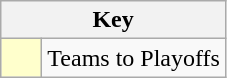<table class="wikitable" style="text-align: center;">
<tr>
<th colspan=2>Key</th>
</tr>
<tr>
<td style="background:#ffffcc; width:20px;"></td>
<td align=left>Teams to Playoffs</td>
</tr>
</table>
